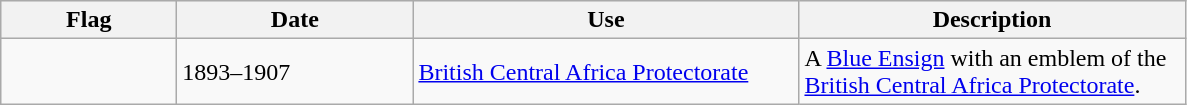<table class="wikitable">
<tr style="background:#efefef;">
<th style="width:110px;">Flag</th>
<th style="width:150px;">Date</th>
<th style="width:250px;">Use</th>
<th style="width:250px;">Description</th>
</tr>
<tr>
<td></td>
<td>1893–1907</td>
<td><a href='#'>British Central Africa Protectorate</a></td>
<td>A <a href='#'>Blue Ensign</a> with an emblem of the <a href='#'>British Central Africa Protectorate</a>.</td>
</tr>
</table>
